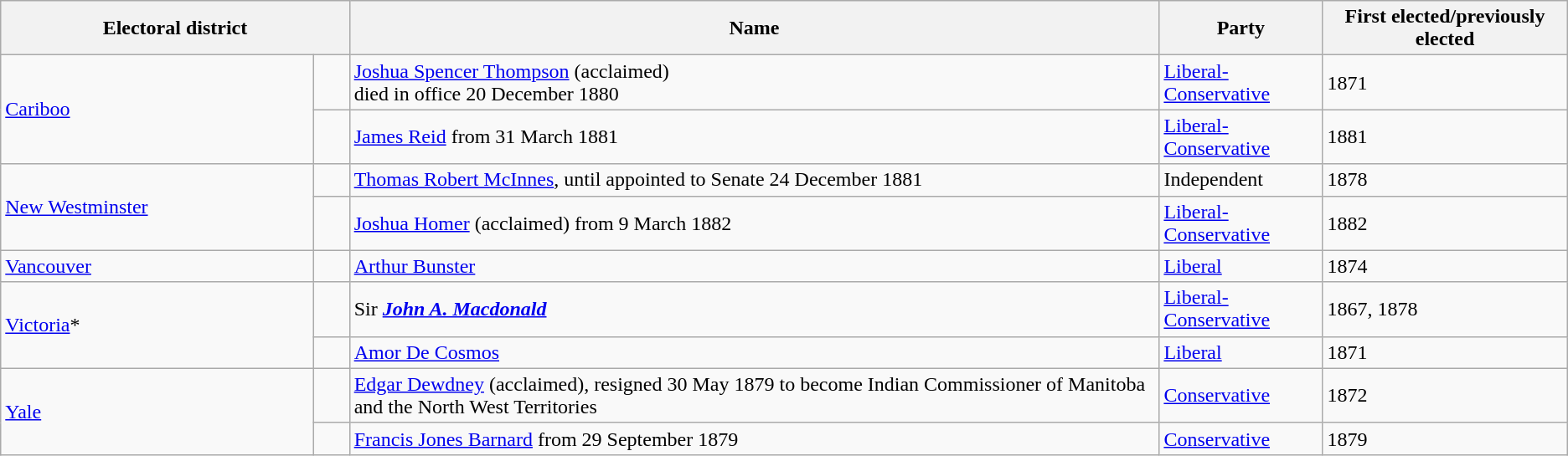<table class="wikitable">
<tr>
<th colspan="2">Electoral district</th>
<th>Name</th>
<th>Party</th>
<th>First elected/previously elected</th>
</tr>
<tr>
<td rowspan="2" style="width:20%;"><a href='#'>Cariboo</a></td>
<td></td>
<td><a href='#'>Joshua Spencer Thompson</a> (acclaimed)<br>died in office 20 December 1880</td>
<td><a href='#'>Liberal-Conservative</a></td>
<td>1871</td>
</tr>
<tr>
<td></td>
<td><a href='#'>James Reid</a> from 31 March 1881</td>
<td><a href='#'>Liberal-Conservative</a></td>
<td>1881</td>
</tr>
<tr>
<td rowspan=2><a href='#'>New Westminster</a></td>
<td></td>
<td><a href='#'>Thomas Robert McInnes</a>, until appointed to Senate 24 December 1881</td>
<td>Independent</td>
<td>1878</td>
</tr>
<tr>
<td></td>
<td><a href='#'>Joshua Homer</a> (acclaimed) from 9 March 1882</td>
<td><a href='#'>Liberal-Conservative</a></td>
<td>1882</td>
</tr>
<tr>
<td><a href='#'>Vancouver</a></td>
<td></td>
<td><a href='#'>Arthur Bunster</a></td>
<td><a href='#'>Liberal</a></td>
<td>1874</td>
</tr>
<tr>
<td rowspan=2><a href='#'>Victoria</a>*</td>
<td></td>
<td>Sir <strong><em><a href='#'>John A. Macdonald</a></em></strong></td>
<td><a href='#'>Liberal-Conservative</a></td>
<td>1867, 1878</td>
</tr>
<tr>
<td></td>
<td><a href='#'>Amor De Cosmos</a></td>
<td><a href='#'>Liberal</a></td>
<td>1871</td>
</tr>
<tr>
<td rowspan=2><a href='#'>Yale</a></td>
<td></td>
<td><a href='#'>Edgar Dewdney</a> (acclaimed), resigned 30 May 1879 to become Indian Commissioner of Manitoba and the North West Territories</td>
<td><a href='#'>Conservative</a></td>
<td>1872</td>
</tr>
<tr>
<td></td>
<td><a href='#'>Francis Jones Barnard</a> from 29 September 1879</td>
<td><a href='#'>Conservative</a></td>
<td>1879</td>
</tr>
</table>
